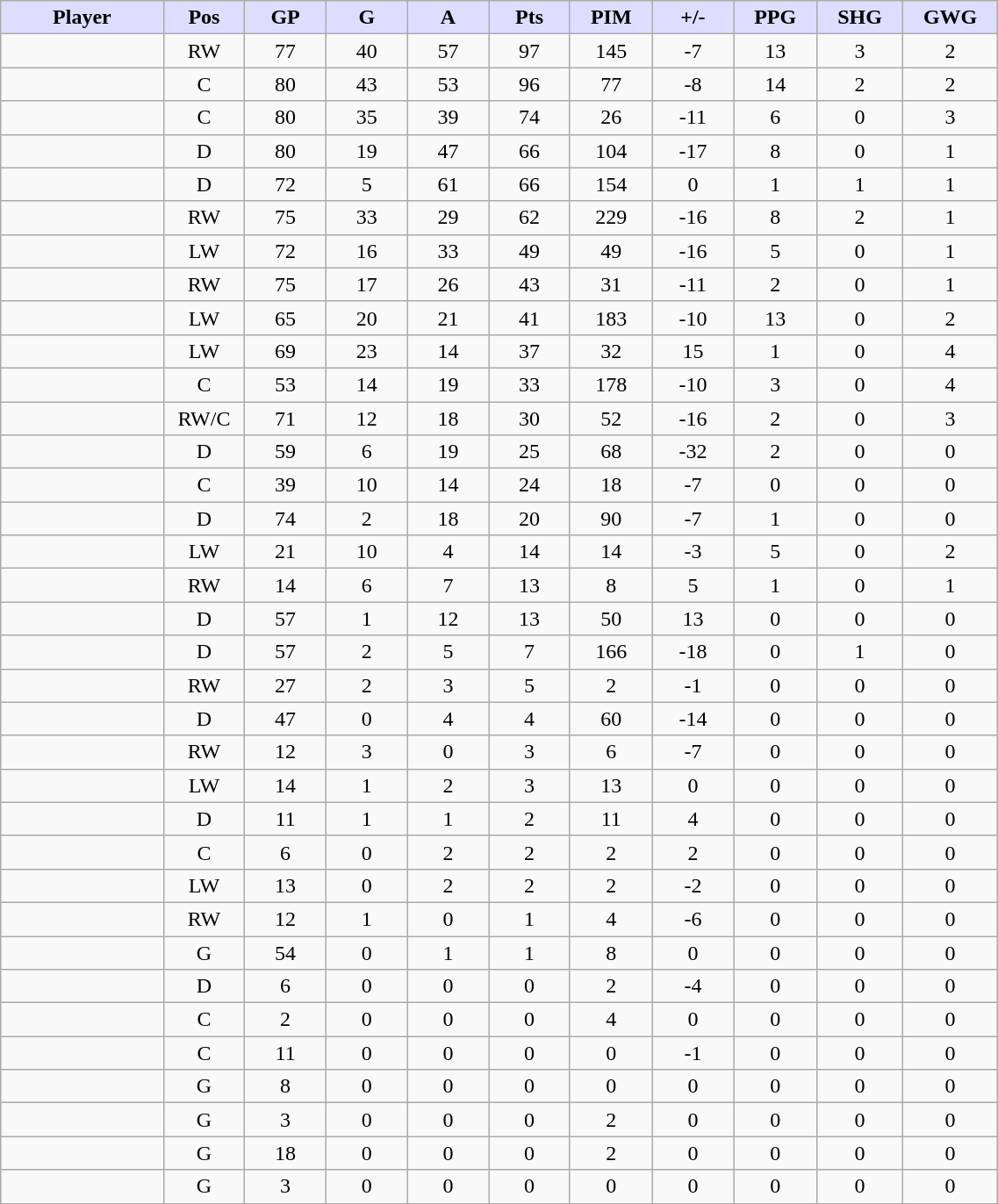<table style="width:60%;" class="wikitable sortable">
<tr style="text-align:center;">
<th style="background:#ddf; width:10%;">Player</th>
<th style="background:#ddf; width:3%;" title="Position">Pos</th>
<th style="background:#ddf; width:5%;" title="Games played">GP</th>
<th style="background:#ddf; width:5%;" title="Goals">G</th>
<th style="background:#ddf; width:5%;" title="Assists">A</th>
<th style="background:#ddf; width:5%;" title="Points">Pts</th>
<th style="background:#ddf; width:5%;" title="Penalties in Minutes">PIM</th>
<th style="background:#ddf; width:5%;" title="Plus/Minus">+/-</th>
<th style="background:#ddf; width:5%;" title="Power Play Goals">PPG</th>
<th style="background:#ddf; width:5%;" title="Short-handed Goals">SHG</th>
<th style="background:#ddf; width:5%;" title="Game-winning Goals">GWG</th>
</tr>
<tr style="text-align:center;">
<td style="text-align:right;"></td>
<td>RW</td>
<td>77</td>
<td>40</td>
<td>57</td>
<td>97</td>
<td>145</td>
<td>-7</td>
<td>13</td>
<td>3</td>
<td>2</td>
</tr>
<tr style="text-align:center;">
<td style="text-align:right;"></td>
<td>C</td>
<td>80</td>
<td>43</td>
<td>53</td>
<td>96</td>
<td>77</td>
<td>-8</td>
<td>14</td>
<td>2</td>
<td>2</td>
</tr>
<tr style="text-align:center;">
<td style="text-align:right;"></td>
<td>C</td>
<td>80</td>
<td>35</td>
<td>39</td>
<td>74</td>
<td>26</td>
<td>-11</td>
<td>6</td>
<td>0</td>
<td>3</td>
</tr>
<tr style="text-align:center;">
<td style="text-align:right;"></td>
<td>D</td>
<td>80</td>
<td>19</td>
<td>47</td>
<td>66</td>
<td>104</td>
<td>-17</td>
<td>8</td>
<td>0</td>
<td>1</td>
</tr>
<tr style="text-align:center;">
<td style="text-align:right;"></td>
<td>D</td>
<td>72</td>
<td>5</td>
<td>61</td>
<td>66</td>
<td>154</td>
<td>0</td>
<td>1</td>
<td>1</td>
<td>1</td>
</tr>
<tr style="text-align:center;">
<td style="text-align:right;"></td>
<td>RW</td>
<td>75</td>
<td>33</td>
<td>29</td>
<td>62</td>
<td>229</td>
<td>-16</td>
<td>8</td>
<td>2</td>
<td>1</td>
</tr>
<tr style="text-align:center;">
<td style="text-align:right;"></td>
<td>LW</td>
<td>72</td>
<td>16</td>
<td>33</td>
<td>49</td>
<td>49</td>
<td>-16</td>
<td>5</td>
<td>0</td>
<td>1</td>
</tr>
<tr style="text-align:center;">
<td style="text-align:right;"></td>
<td>RW</td>
<td>75</td>
<td>17</td>
<td>26</td>
<td>43</td>
<td>31</td>
<td>-11</td>
<td>2</td>
<td>0</td>
<td>1</td>
</tr>
<tr style="text-align:center;">
<td style="text-align:right;"></td>
<td>LW</td>
<td>65</td>
<td>20</td>
<td>21</td>
<td>41</td>
<td>183</td>
<td>-10</td>
<td>13</td>
<td>0</td>
<td>2</td>
</tr>
<tr style="text-align:center;">
<td style="text-align:right;"></td>
<td>LW</td>
<td>69</td>
<td>23</td>
<td>14</td>
<td>37</td>
<td>32</td>
<td>15</td>
<td>1</td>
<td>0</td>
<td>4</td>
</tr>
<tr style="text-align:center;">
<td style="text-align:right;"></td>
<td>C</td>
<td>53</td>
<td>14</td>
<td>19</td>
<td>33</td>
<td>178</td>
<td>-10</td>
<td>3</td>
<td>0</td>
<td>4</td>
</tr>
<tr style="text-align:center;">
<td style="text-align:right;"></td>
<td>RW/C</td>
<td>71</td>
<td>12</td>
<td>18</td>
<td>30</td>
<td>52</td>
<td>-16</td>
<td>2</td>
<td>0</td>
<td>3</td>
</tr>
<tr style="text-align:center;">
<td style="text-align:right;"></td>
<td>D</td>
<td>59</td>
<td>6</td>
<td>19</td>
<td>25</td>
<td>68</td>
<td>-32</td>
<td>2</td>
<td>0</td>
<td>0</td>
</tr>
<tr style="text-align:center;">
<td style="text-align:right;"></td>
<td>C</td>
<td>39</td>
<td>10</td>
<td>14</td>
<td>24</td>
<td>18</td>
<td>-7</td>
<td>0</td>
<td>0</td>
<td>0</td>
</tr>
<tr style="text-align:center;">
<td style="text-align:right;"></td>
<td>D</td>
<td>74</td>
<td>2</td>
<td>18</td>
<td>20</td>
<td>90</td>
<td>-7</td>
<td>1</td>
<td>0</td>
<td>0</td>
</tr>
<tr style="text-align:center;">
<td style="text-align:right;"></td>
<td>LW</td>
<td>21</td>
<td>10</td>
<td>4</td>
<td>14</td>
<td>14</td>
<td>-3</td>
<td>5</td>
<td>0</td>
<td>2</td>
</tr>
<tr style="text-align:center;">
<td style="text-align:right;"></td>
<td>RW</td>
<td>14</td>
<td>6</td>
<td>7</td>
<td>13</td>
<td>8</td>
<td>5</td>
<td>1</td>
<td>0</td>
<td>1</td>
</tr>
<tr style="text-align:center;">
<td style="text-align:right;"></td>
<td>D</td>
<td>57</td>
<td>1</td>
<td>12</td>
<td>13</td>
<td>50</td>
<td>13</td>
<td>0</td>
<td>0</td>
<td>0</td>
</tr>
<tr style="text-align:center;">
<td style="text-align:right;"></td>
<td>D</td>
<td>57</td>
<td>2</td>
<td>5</td>
<td>7</td>
<td>166</td>
<td>-18</td>
<td>0</td>
<td>1</td>
<td>0</td>
</tr>
<tr style="text-align:center;">
<td style="text-align:right;"></td>
<td>RW</td>
<td>27</td>
<td>2</td>
<td>3</td>
<td>5</td>
<td>2</td>
<td>-1</td>
<td>0</td>
<td>0</td>
<td>0</td>
</tr>
<tr style="text-align:center;">
<td style="text-align:right;"></td>
<td>D</td>
<td>47</td>
<td>0</td>
<td>4</td>
<td>4</td>
<td>60</td>
<td>-14</td>
<td>0</td>
<td>0</td>
<td>0</td>
</tr>
<tr style="text-align:center;">
<td style="text-align:right;"></td>
<td>RW</td>
<td>12</td>
<td>3</td>
<td>0</td>
<td>3</td>
<td>6</td>
<td>-7</td>
<td>0</td>
<td>0</td>
<td>0</td>
</tr>
<tr style="text-align:center;">
<td style="text-align:right;"></td>
<td>LW</td>
<td>14</td>
<td>1</td>
<td>2</td>
<td>3</td>
<td>13</td>
<td>0</td>
<td>0</td>
<td>0</td>
<td>0</td>
</tr>
<tr style="text-align:center;">
<td style="text-align:right;"></td>
<td>D</td>
<td>11</td>
<td>1</td>
<td>1</td>
<td>2</td>
<td>11</td>
<td>4</td>
<td>0</td>
<td>0</td>
<td>0</td>
</tr>
<tr style="text-align:center;">
<td style="text-align:right;"></td>
<td>C</td>
<td>6</td>
<td>0</td>
<td>2</td>
<td>2</td>
<td>2</td>
<td>2</td>
<td>0</td>
<td>0</td>
<td>0</td>
</tr>
<tr style="text-align:center;">
<td style="text-align:right;"></td>
<td>LW</td>
<td>13</td>
<td>0</td>
<td>2</td>
<td>2</td>
<td>2</td>
<td>-2</td>
<td>0</td>
<td>0</td>
<td>0</td>
</tr>
<tr style="text-align:center;">
<td style="text-align:right;"></td>
<td>RW</td>
<td>12</td>
<td>1</td>
<td>0</td>
<td>1</td>
<td>4</td>
<td>-6</td>
<td>0</td>
<td>0</td>
<td>0</td>
</tr>
<tr style="text-align:center;">
<td style="text-align:right;"></td>
<td>G</td>
<td>54</td>
<td>0</td>
<td>1</td>
<td>1</td>
<td>8</td>
<td>0</td>
<td>0</td>
<td>0</td>
<td>0</td>
</tr>
<tr style="text-align:center;">
<td style="text-align:right;"></td>
<td>D</td>
<td>6</td>
<td>0</td>
<td>0</td>
<td>0</td>
<td>2</td>
<td>-4</td>
<td>0</td>
<td>0</td>
<td>0</td>
</tr>
<tr style="text-align:center;">
<td style="text-align:right;"></td>
<td>C</td>
<td>2</td>
<td>0</td>
<td>0</td>
<td>0</td>
<td>4</td>
<td>0</td>
<td>0</td>
<td>0</td>
<td>0</td>
</tr>
<tr style="text-align:center;">
<td style="text-align:right;"></td>
<td>C</td>
<td>11</td>
<td>0</td>
<td>0</td>
<td>0</td>
<td>0</td>
<td>-1</td>
<td>0</td>
<td>0</td>
<td>0</td>
</tr>
<tr style="text-align:center;">
<td style="text-align:right;"></td>
<td>G</td>
<td>8</td>
<td>0</td>
<td>0</td>
<td>0</td>
<td>0</td>
<td>0</td>
<td>0</td>
<td>0</td>
<td>0</td>
</tr>
<tr style="text-align:center;">
<td style="text-align:right;"></td>
<td>G</td>
<td>3</td>
<td>0</td>
<td>0</td>
<td>0</td>
<td>2</td>
<td>0</td>
<td>0</td>
<td>0</td>
<td>0</td>
</tr>
<tr style="text-align:center;">
<td style="text-align:right;"></td>
<td>G</td>
<td>18</td>
<td>0</td>
<td>0</td>
<td>0</td>
<td>2</td>
<td>0</td>
<td>0</td>
<td>0</td>
<td>0</td>
</tr>
<tr style="text-align:center;">
<td style="text-align:right;"></td>
<td>G</td>
<td>3</td>
<td>0</td>
<td>0</td>
<td>0</td>
<td>0</td>
<td>0</td>
<td>0</td>
<td>0</td>
<td>0</td>
</tr>
</table>
